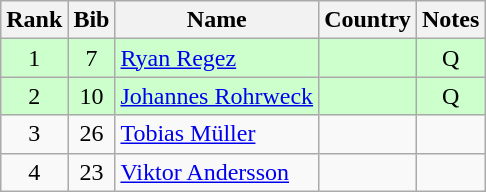<table class="wikitable" style="text-align:center;">
<tr>
<th>Rank</th>
<th>Bib</th>
<th>Name</th>
<th>Country</th>
<th>Notes</th>
</tr>
<tr bgcolor=ccffcc>
<td>1</td>
<td>7</td>
<td align=left><a href='#'>Ryan Regez</a></td>
<td align=left></td>
<td>Q</td>
</tr>
<tr bgcolor=ccffcc>
<td>2</td>
<td>10</td>
<td align=left><a href='#'>Johannes Rohrweck</a></td>
<td align=left></td>
<td>Q</td>
</tr>
<tr>
<td>3</td>
<td>26</td>
<td align=left><a href='#'>Tobias Müller</a></td>
<td align=left></td>
<td></td>
</tr>
<tr>
<td>4</td>
<td>23</td>
<td align=left><a href='#'>Viktor Andersson</a></td>
<td align=left></td>
<td></td>
</tr>
</table>
